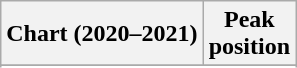<table class="wikitable sortable plainrowheaders" style="text-align:center">
<tr>
<th scope="col">Chart (2020–2021)</th>
<th scope="col">Peak<br>position</th>
</tr>
<tr>
</tr>
<tr>
</tr>
<tr>
</tr>
<tr>
</tr>
<tr>
</tr>
<tr>
</tr>
<tr>
</tr>
</table>
